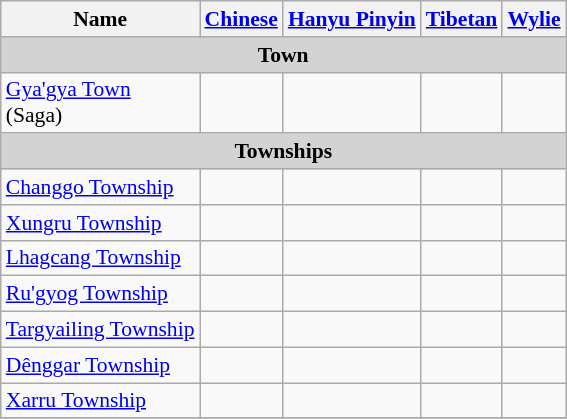<table class="wikitable"  style="font-size:90%;" align=center>
<tr>
<th>Name</th>
<th><a href='#'>Chinese</a></th>
<th><a href='#'>Hanyu Pinyin</a></th>
<th><a href='#'>Tibetan</a></th>
<th><a href='#'>Wylie</a></th>
</tr>
<tr --------->
<td colspan="7"  style="text-align:center; background:#d3d3d3;"><strong>Town</strong></td>
</tr>
<tr --------->
<td><a href='#'>Gya'gya Town</a><br>(Saga)</td>
<td></td>
<td></td>
<td></td>
<td></td>
</tr>
<tr --------->
<td colspan="7"  style="text-align:center; background:#d3d3d3;"><strong>Townships</strong></td>
</tr>
<tr --------->
<td><a href='#'>Changgo Township</a></td>
<td></td>
<td></td>
<td></td>
<td></td>
</tr>
<tr>
<td><a href='#'>Xungru Township</a></td>
<td></td>
<td></td>
<td></td>
<td></td>
</tr>
<tr>
<td><a href='#'>Lhagcang Township</a></td>
<td></td>
<td></td>
<td></td>
<td></td>
</tr>
<tr>
<td><a href='#'>Ru'gyog Township</a></td>
<td></td>
<td></td>
<td></td>
<td></td>
</tr>
<tr>
<td><a href='#'>Targyailing Township</a></td>
<td></td>
<td></td>
<td></td>
<td></td>
</tr>
<tr>
<td><a href='#'>Dênggar Township</a></td>
<td></td>
<td></td>
<td></td>
<td></td>
</tr>
<tr>
<td><a href='#'>Xarru Township</a></td>
<td></td>
<td></td>
<td></td>
<td></td>
</tr>
<tr>
</tr>
</table>
